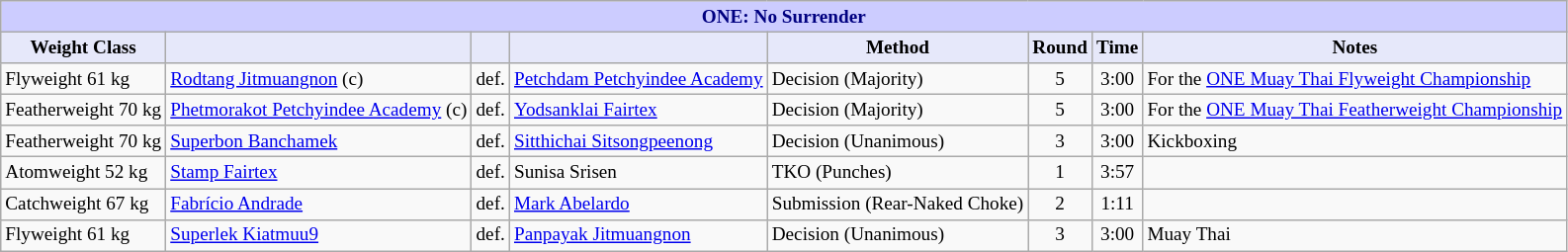<table class="wikitable" style="font-size: 80%;">
<tr>
<th colspan="8" style="background-color: #ccf; color: #000080; text-align: center;"><strong>ONE: No Surrender</strong></th>
</tr>
<tr>
<th colspan="1" style="background-color: #E6E8FA; color: #000000; text-align: center;">Weight Class</th>
<th colspan="1" style="background-color: #E6E8FA; color: #000000; text-align: center;"></th>
<th colspan="1" style="background-color: #E6E8FA; color: #000000; text-align: center;"></th>
<th colspan="1" style="background-color: #E6E8FA; color: #000000; text-align: center;"></th>
<th colspan="1" style="background-color: #E6E8FA; color: #000000; text-align: center;">Method</th>
<th colspan="1" style="background-color: #E6E8FA; color: #000000; text-align: center;">Round</th>
<th colspan="1" style="background-color: #E6E8FA; color: #000000; text-align: center;">Time</th>
<th colspan="1" style="background-color: #E6E8FA; color: #000000; text-align: center;">Notes</th>
</tr>
<tr>
<td>Flyweight 61 kg</td>
<td> <a href='#'>Rodtang Jitmuangnon</a> (c)</td>
<td>def.</td>
<td> <a href='#'>Petchdam Petchyindee Academy</a></td>
<td>Decision (Majority)</td>
<td align=center>5</td>
<td align=center>3:00</td>
<td>For the <a href='#'>ONE Muay Thai Flyweight Championship</a></td>
</tr>
<tr>
<td>Featherweight 70 kg</td>
<td> <a href='#'>Phetmorakot Petchyindee Academy</a> (c)</td>
<td>def.</td>
<td> <a href='#'>Yodsanklai Fairtex</a></td>
<td>Decision (Majority)</td>
<td align=center>5</td>
<td align=center>3:00</td>
<td>For the <a href='#'>ONE Muay Thai Featherweight Championship</a></td>
</tr>
<tr>
<td>Featherweight 70 kg</td>
<td> <a href='#'>Superbon Banchamek</a></td>
<td>def.</td>
<td> <a href='#'>Sitthichai Sitsongpeenong</a></td>
<td>Decision (Unanimous)</td>
<td align=center>3</td>
<td align=center>3:00</td>
<td>Kickboxing</td>
</tr>
<tr>
<td>Atomweight 52 kg</td>
<td> <a href='#'>Stamp Fairtex</a></td>
<td>def.</td>
<td> Sunisa Srisen</td>
<td>TKO (Punches)</td>
<td align=center>1</td>
<td align=center>3:57</td>
<td></td>
</tr>
<tr>
<td>Catchweight 67 kg</td>
<td> <a href='#'>Fabrício Andrade</a></td>
<td>def.</td>
<td> <a href='#'>Mark Abelardo</a></td>
<td>Submission (Rear-Naked Choke)</td>
<td align=center>2</td>
<td align=center>1:11</td>
<td></td>
</tr>
<tr>
<td>Flyweight 61 kg</td>
<td> <a href='#'>Superlek Kiatmuu9</a></td>
<td>def.</td>
<td> <a href='#'>Panpayak Jitmuangnon</a></td>
<td>Decision (Unanimous)</td>
<td align=center>3</td>
<td align=center>3:00</td>
<td>Muay Thai</td>
</tr>
</table>
